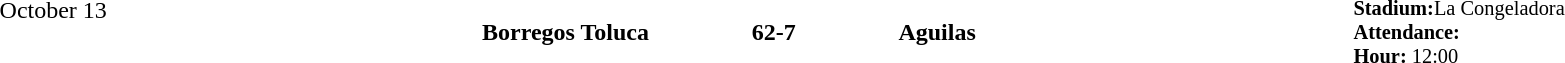<table style="width: 100%; background: transparent;" cellspacing="0">
<tr>
<td align=center valign=top rowspan=3 width=15%>October 13</td>
</tr>
<tr>
<td width=24% align=right><strong>Borregos Toluca</strong></td>
<td align=center width=13%><strong>62-7</strong></td>
<td width=24%><strong>Aguilas</strong></td>
<td style=font-size:85% rowspan=2 valign=top><strong>Stadium:</strong>La Congeladora<br><strong>Attendance:</strong> <br><strong>Hour:</strong> 12:00</td>
</tr>
</table>
